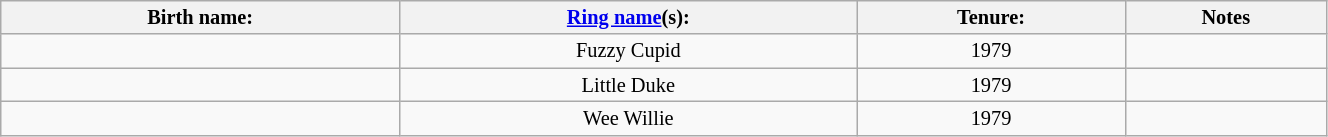<table class="sortable wikitable" style="font-size:85%; text-align:center; width:70%;">
<tr>
<th>Birth name:</th>
<th><a href='#'>Ring name</a>(s):</th>
<th>Tenure:</th>
<th>Notes</th>
</tr>
<tr>
<td></td>
<td>Fuzzy Cupid</td>
<td sort>1979</td>
<td></td>
</tr>
<tr>
<td></td>
<td>Little Duke</td>
<td sort>1979</td>
<td></td>
</tr>
<tr>
<td></td>
<td>Wee Willie</td>
<td sort>1979</td>
<td></td>
</tr>
</table>
